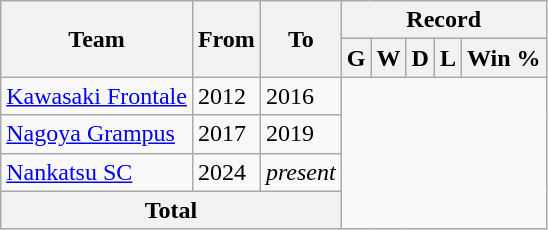<table class="wikitable" style="text-align: center">
<tr>
<th rowspan="2">Team</th>
<th rowspan="2">From</th>
<th rowspan="2">To</th>
<th colspan="5">Record</th>
</tr>
<tr>
<th>G</th>
<th>W</th>
<th>D</th>
<th>L</th>
<th>Win %</th>
</tr>
<tr>
<td align="left"><a href='#'>Kawasaki Frontale</a></td>
<td align="left">2012</td>
<td align="left">2016<br></td>
</tr>
<tr>
<td align="left"><a href='#'>Nagoya Grampus</a></td>
<td align="left">2017</td>
<td align="left">2019<br></td>
</tr>
<tr>
<td align="left"><a href='#'>Nankatsu SC</a></td>
<td align="left">2024</td>
<td align="left"><em>present</em><br></td>
</tr>
<tr>
<th colspan="3">Total<br></th>
</tr>
</table>
